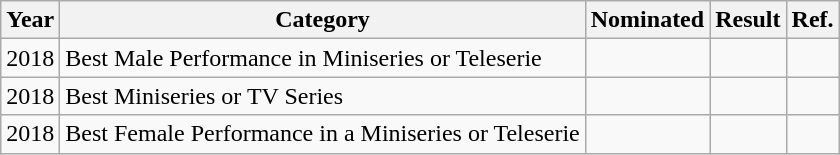<table class="wikitable">
<tr>
<th>Year</th>
<th>Category</th>
<th>Nominated</th>
<th>Result</th>
<th>Ref.</th>
</tr>
<tr>
<td>2018</td>
<td>Best Male Performance in Miniseries or Teleserie</td>
<td></td>
<td></td>
<td></td>
</tr>
<tr>
<td>2018</td>
<td>Best Miniseries or TV Series</td>
<td></td>
<td></td>
<td></td>
</tr>
<tr>
<td>2018</td>
<td>Best Female Performance in a Miniseries or Teleserie</td>
<td></td>
<td></td>
<td></td>
</tr>
</table>
